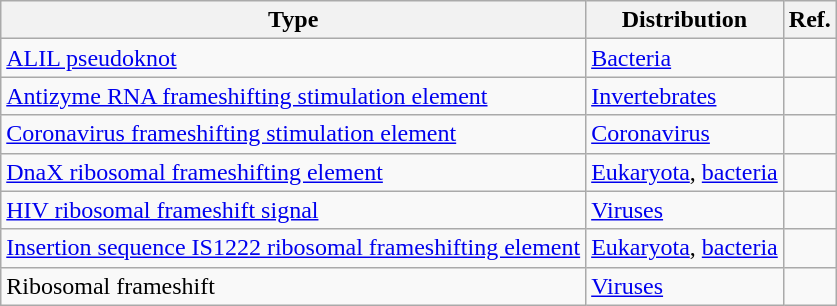<table class="wikitable sortable">
<tr>
<th>Type</th>
<th>Distribution</th>
<th>Ref.</th>
</tr>
<tr>
<td><a href='#'>ALIL pseudoknot</a></td>
<td><a href='#'>Bacteria</a></td>
<td></td>
</tr>
<tr>
<td><a href='#'>Antizyme RNA frameshifting stimulation element</a></td>
<td><a href='#'>Invertebrates</a></td>
<td></td>
</tr>
<tr>
<td><a href='#'>Coronavirus frameshifting stimulation element</a></td>
<td><a href='#'>Coronavirus</a></td>
<td></td>
</tr>
<tr>
<td><a href='#'>DnaX ribosomal frameshifting element</a></td>
<td><a href='#'>Eukaryota</a>, <a href='#'>bacteria</a></td>
<td></td>
</tr>
<tr>
<td><a href='#'>HIV ribosomal frameshift signal</a></td>
<td><a href='#'>Viruses</a></td>
<td></td>
</tr>
<tr>
<td><a href='#'>Insertion sequence IS1222 ribosomal frameshifting element</a></td>
<td><a href='#'>Eukaryota</a>, <a href='#'>bacteria</a></td>
<td></td>
</tr>
<tr>
<td>Ribosomal frameshift</td>
<td><a href='#'>Viruses</a></td>
<td></td>
</tr>
</table>
